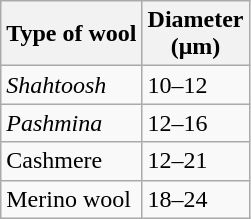<table class="wikitable sortable">
<tr>
<th>Type of wool</th>
<th>Diameter<br>(μm)</th>
</tr>
<tr>
<td><em>Shahtoosh</em></td>
<td>10–12</td>
</tr>
<tr>
<td><em>Pashmina</em></td>
<td>12–16</td>
</tr>
<tr>
<td>Cashmere</td>
<td>12–21</td>
</tr>
<tr>
<td>Merino wool</td>
<td>18–24</td>
</tr>
</table>
